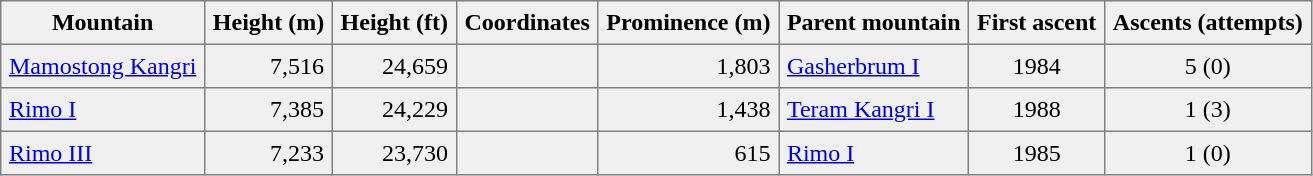<table border=1 cellspacing=0 cellpadding=5 style="border-collapse: collapse; background:#f0f0f0;">
<tr>
<th>Mountain</th>
<th>Height (m)</th>
<th>Height (ft)</th>
<th>Coordinates</th>
<th>Prominence (m)</th>
<th>Parent mountain</th>
<th>First ascent</th>
<th>Ascents (attempts)</th>
</tr>
<tr>
<td><a href='#'>Mamostong Kangri</a></td>
<td align=right>7,516</td>
<td align=right>24,659</td>
<td></td>
<td align=right>1,803</td>
<td><a href='#'>Gasherbrum I</a></td>
<td align=middle>1984</td>
<td align=middle>5 (0)</td>
</tr>
<tr>
<td><a href='#'>Rimo I</a></td>
<td align=right>7,385</td>
<td align=right>24,229</td>
<td></td>
<td align=right>1,438</td>
<td><a href='#'>Teram Kangri I</a></td>
<td align=middle>1988</td>
<td align=middle>1 (3)</td>
</tr>
<tr>
<td><a href='#'>Rimo III</a></td>
<td align=right>7,233</td>
<td align=right>23,730</td>
<td></td>
<td align=right>615</td>
<td><a href='#'>Rimo I</a></td>
<td align=middle>1985</td>
<td align=middle>1 (0)</td>
</tr>
</table>
